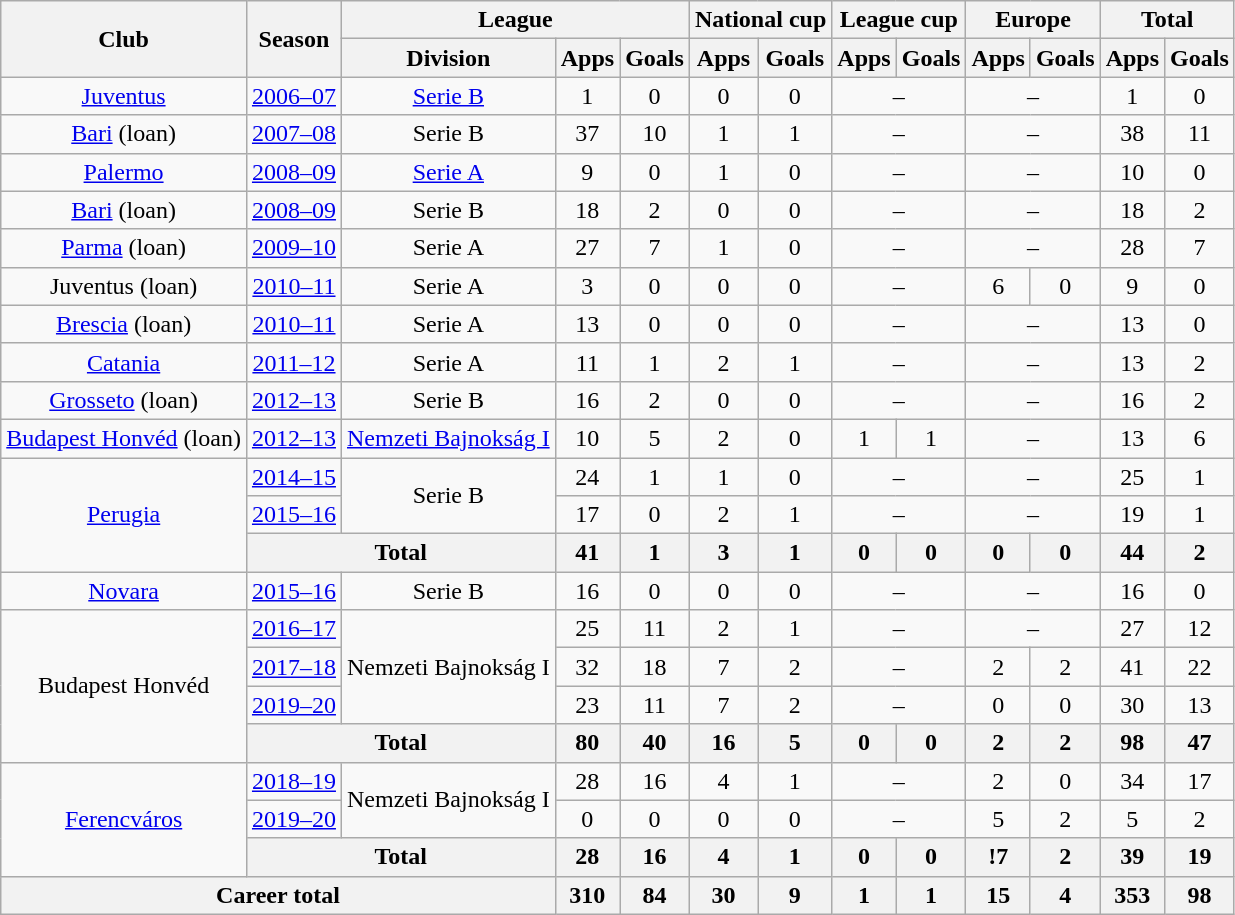<table class="wikitable" style="text-align:center">
<tr>
<th rowspan="2">Club</th>
<th rowspan="2">Season</th>
<th colspan="3">League</th>
<th colspan="2">National cup</th>
<th colspan="2">League cup</th>
<th colspan="2">Europe</th>
<th colspan="2">Total</th>
</tr>
<tr>
<th>Division</th>
<th>Apps</th>
<th>Goals</th>
<th>Apps</th>
<th>Goals</th>
<th>Apps</th>
<th>Goals</th>
<th>Apps</th>
<th>Goals</th>
<th>Apps</th>
<th>Goals</th>
</tr>
<tr>
<td><a href='#'>Juventus</a></td>
<td><a href='#'>2006–07</a></td>
<td><a href='#'>Serie B</a></td>
<td>1</td>
<td>0</td>
<td>0</td>
<td>0</td>
<td colspan="2">–</td>
<td colspan="2">–</td>
<td>1</td>
<td>0</td>
</tr>
<tr>
<td><a href='#'>Bari</a> (loan)</td>
<td><a href='#'>2007–08</a></td>
<td>Serie B</td>
<td>37</td>
<td>10</td>
<td>1</td>
<td>1</td>
<td colspan="2">–</td>
<td colspan="2">–</td>
<td>38</td>
<td>11</td>
</tr>
<tr>
<td><a href='#'>Palermo</a></td>
<td><a href='#'>2008–09</a></td>
<td><a href='#'>Serie A</a></td>
<td>9</td>
<td>0</td>
<td>1</td>
<td>0</td>
<td colspan="2">–</td>
<td colspan="2">–</td>
<td>10</td>
<td>0</td>
</tr>
<tr>
<td><a href='#'>Bari</a> (loan)</td>
<td><a href='#'>2008–09</a></td>
<td>Serie B</td>
<td>18</td>
<td>2</td>
<td>0</td>
<td>0</td>
<td colspan="2">–</td>
<td colspan="2">–</td>
<td>18</td>
<td>2</td>
</tr>
<tr>
<td><a href='#'>Parma</a> (loan)</td>
<td><a href='#'>2009–10</a></td>
<td>Serie A</td>
<td>27</td>
<td>7</td>
<td>1</td>
<td>0</td>
<td colspan="2">–</td>
<td colspan="2">–</td>
<td>28</td>
<td>7</td>
</tr>
<tr>
<td>Juventus (loan)</td>
<td><a href='#'>2010–11</a></td>
<td>Serie A</td>
<td>3</td>
<td>0</td>
<td>0</td>
<td>0</td>
<td colspan="2">–</td>
<td>6</td>
<td>0</td>
<td>9</td>
<td>0</td>
</tr>
<tr>
<td><a href='#'>Brescia</a> (loan)</td>
<td><a href='#'>2010–11</a></td>
<td>Serie A</td>
<td>13</td>
<td>0</td>
<td>0</td>
<td>0</td>
<td colspan="2">–</td>
<td colspan="2">–</td>
<td>13</td>
<td>0</td>
</tr>
<tr>
<td><a href='#'>Catania</a></td>
<td><a href='#'>2011–12</a></td>
<td>Serie A</td>
<td>11</td>
<td>1</td>
<td>2</td>
<td>1</td>
<td colspan="2">–</td>
<td colspan="2">–</td>
<td>13</td>
<td>2</td>
</tr>
<tr>
<td><a href='#'>Grosseto</a> (loan)</td>
<td><a href='#'>2012–13</a></td>
<td>Serie B</td>
<td>16</td>
<td>2</td>
<td>0</td>
<td>0</td>
<td colspan="2">–</td>
<td colspan="2">–</td>
<td>16</td>
<td>2</td>
</tr>
<tr>
<td><a href='#'>Budapest Honvéd</a> (loan)</td>
<td><a href='#'>2012–13</a></td>
<td><a href='#'>Nemzeti Bajnokság I</a></td>
<td>10</td>
<td>5</td>
<td>2</td>
<td>0</td>
<td>1</td>
<td>1</td>
<td colspan="2">–</td>
<td>13</td>
<td>6</td>
</tr>
<tr>
<td rowspan="3"><a href='#'>Perugia</a></td>
<td><a href='#'>2014–15</a></td>
<td rowspan="2">Serie B</td>
<td>24</td>
<td>1</td>
<td>1</td>
<td>0</td>
<td colspan="2">–</td>
<td colspan="2">–</td>
<td>25</td>
<td>1</td>
</tr>
<tr>
<td><a href='#'>2015–16</a></td>
<td>17</td>
<td>0</td>
<td>2</td>
<td>1</td>
<td colspan="2">–</td>
<td colspan="2">–</td>
<td>19</td>
<td>1</td>
</tr>
<tr>
<th colspan="2">Total</th>
<th>41</th>
<th>1</th>
<th>3</th>
<th>1</th>
<th>0</th>
<th>0</th>
<th>0</th>
<th>0</th>
<th>44</th>
<th>2</th>
</tr>
<tr>
<td><a href='#'>Novara</a></td>
<td><a href='#'>2015–16</a></td>
<td>Serie B</td>
<td>16</td>
<td>0</td>
<td>0</td>
<td>0</td>
<td colspan="2">–</td>
<td colspan="2">–</td>
<td>16</td>
<td>0</td>
</tr>
<tr>
<td rowspan="4">Budapest Honvéd</td>
<td><a href='#'>2016–17</a></td>
<td rowspan="3">Nemzeti Bajnokság I</td>
<td>25</td>
<td>11</td>
<td>2</td>
<td>1</td>
<td colspan="2">–</td>
<td colspan="2">–</td>
<td>27</td>
<td>12</td>
</tr>
<tr>
<td><a href='#'>2017–18</a></td>
<td>32</td>
<td>18</td>
<td>7</td>
<td>2</td>
<td colspan="2">–</td>
<td>2</td>
<td>2</td>
<td>41</td>
<td>22</td>
</tr>
<tr>
<td><a href='#'>2019–20</a></td>
<td>23</td>
<td>11</td>
<td>7</td>
<td>2</td>
<td colspan="2">–</td>
<td>0</td>
<td>0</td>
<td>30</td>
<td>13</td>
</tr>
<tr>
<th colspan="2">Total</th>
<th>80</th>
<th>40</th>
<th>16</th>
<th>5</th>
<th>0</th>
<th>0</th>
<th>2</th>
<th>2</th>
<th>98</th>
<th>47</th>
</tr>
<tr>
<td rowspan="3"><a href='#'>Ferencváros</a></td>
<td><a href='#'>2018–19</a></td>
<td rowspan="2">Nemzeti Bajnokság I</td>
<td>28</td>
<td>16</td>
<td>4</td>
<td>1</td>
<td colspan="2">–</td>
<td>2</td>
<td>0</td>
<td>34</td>
<td>17</td>
</tr>
<tr>
<td><a href='#'>2019–20</a></td>
<td>0</td>
<td>0</td>
<td>0</td>
<td>0</td>
<td colspan="2">–</td>
<td>5</td>
<td>2</td>
<td>5</td>
<td>2</td>
</tr>
<tr>
<th colspan="2">Total</th>
<th>28</th>
<th>16</th>
<th>4</th>
<th>1</th>
<th>0</th>
<th>0</th>
<th>!7</th>
<th>2</th>
<th>39</th>
<th>19</th>
</tr>
<tr>
<th colspan="3">Career total</th>
<th>310</th>
<th>84</th>
<th>30</th>
<th>9</th>
<th>1</th>
<th>1</th>
<th>15</th>
<th>4</th>
<th>353</th>
<th>98</th>
</tr>
</table>
